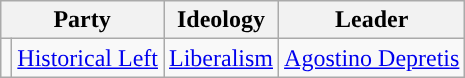<table class=wikitable style="font-size:100%">
<tr>
<th colspan=2>Party</th>
<th>Ideology</th>
<th>Leader</th>
</tr>
<tr>
<td style="color:inherit;background:"></td>
<td><a href='#'>Historical Left</a></td>
<td><a href='#'>Liberalism</a></td>
<td><a href='#'>Agostino Depretis</a></td>
</tr>
</table>
